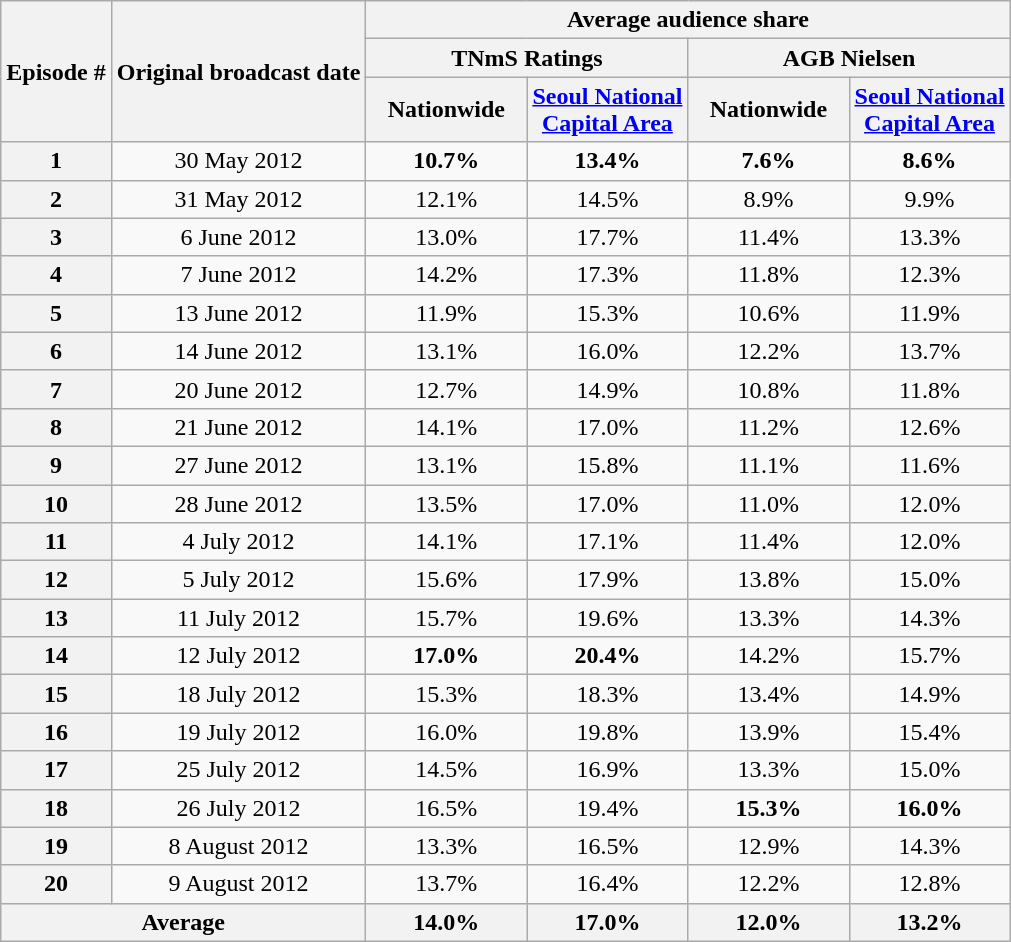<table class=wikitable style="text-align:center">
<tr>
<th rowspan="3">Episode #</th>
<th rowspan="3">Original broadcast date</th>
<th colspan="4">Average audience share</th>
</tr>
<tr>
<th colspan="2">TNmS Ratings</th>
<th colspan="2">AGB Nielsen</th>
</tr>
<tr>
<th width=100>Nationwide</th>
<th width=100><a href='#'>Seoul National Capital Area</a></th>
<th width=100>Nationwide</th>
<th width=100><a href='#'>Seoul National Capital Area</a></th>
</tr>
<tr>
<th>1</th>
<td>30 May 2012</td>
<td><span><strong>10.7%</strong></span></td>
<td><span><strong>13.4%</strong></span></td>
<td><span><strong>7.6%</strong></span></td>
<td><span><strong>8.6%</strong></span></td>
</tr>
<tr>
<th>2</th>
<td>31 May 2012</td>
<td>12.1%</td>
<td>14.5%</td>
<td>8.9%</td>
<td>9.9%</td>
</tr>
<tr>
<th>3</th>
<td>6 June 2012</td>
<td>13.0%</td>
<td>17.7%</td>
<td>11.4%</td>
<td>13.3%</td>
</tr>
<tr>
<th>4</th>
<td>7 June 2012</td>
<td>14.2%</td>
<td>17.3%</td>
<td>11.8%</td>
<td>12.3%</td>
</tr>
<tr>
<th>5</th>
<td>13 June 2012</td>
<td>11.9%</td>
<td>15.3%</td>
<td>10.6%</td>
<td>11.9%</td>
</tr>
<tr>
<th>6</th>
<td>14 June 2012</td>
<td>13.1%</td>
<td>16.0%</td>
<td>12.2%</td>
<td>13.7%</td>
</tr>
<tr>
<th>7</th>
<td>20 June 2012</td>
<td>12.7%</td>
<td>14.9%</td>
<td>10.8%</td>
<td>11.8%</td>
</tr>
<tr>
<th>8</th>
<td>21 June 2012</td>
<td>14.1%</td>
<td>17.0%</td>
<td>11.2%</td>
<td>12.6%</td>
</tr>
<tr>
<th>9</th>
<td>27 June 2012</td>
<td>13.1%</td>
<td>15.8%</td>
<td>11.1%</td>
<td>11.6%</td>
</tr>
<tr>
<th>10</th>
<td>28 June 2012</td>
<td>13.5%</td>
<td>17.0%</td>
<td>11.0%</td>
<td>12.0%</td>
</tr>
<tr>
<th>11</th>
<td>4 July 2012</td>
<td>14.1%</td>
<td>17.1%</td>
<td>11.4%</td>
<td>12.0%</td>
</tr>
<tr>
<th>12</th>
<td>5 July 2012</td>
<td>15.6%</td>
<td>17.9%</td>
<td>13.8%</td>
<td>15.0%</td>
</tr>
<tr>
<th>13</th>
<td>11 July 2012</td>
<td>15.7%</td>
<td>19.6%</td>
<td>13.3%</td>
<td>14.3%</td>
</tr>
<tr>
<th>14</th>
<td>12 July 2012</td>
<td><span><strong>17.0%</strong></span></td>
<td><span><strong>20.4%</strong></span></td>
<td>14.2%</td>
<td>15.7%</td>
</tr>
<tr>
<th>15</th>
<td>18 July 2012</td>
<td>15.3%</td>
<td>18.3%</td>
<td>13.4%</td>
<td>14.9%</td>
</tr>
<tr>
<th>16</th>
<td>19 July 2012</td>
<td>16.0%</td>
<td>19.8%</td>
<td>13.9%</td>
<td>15.4%</td>
</tr>
<tr>
<th>17</th>
<td>25 July 2012</td>
<td>14.5%</td>
<td>16.9%</td>
<td>13.3%</td>
<td>15.0%</td>
</tr>
<tr>
<th>18</th>
<td>26 July 2012</td>
<td>16.5%</td>
<td>19.4%</td>
<td><span><strong>15.3%</strong></span></td>
<td><span><strong>16.0%</strong></span></td>
</tr>
<tr>
<th>19</th>
<td>8 August 2012</td>
<td>13.3%</td>
<td>16.5%</td>
<td>12.9%</td>
<td>14.3%</td>
</tr>
<tr>
<th>20</th>
<td>9 August 2012</td>
<td>13.7%</td>
<td>16.4%</td>
<td>12.2%</td>
<td>12.8%</td>
</tr>
<tr>
<th colspan=2>Average</th>
<th>14.0%</th>
<th>17.0%</th>
<th>12.0%</th>
<th>13.2%</th>
</tr>
</table>
